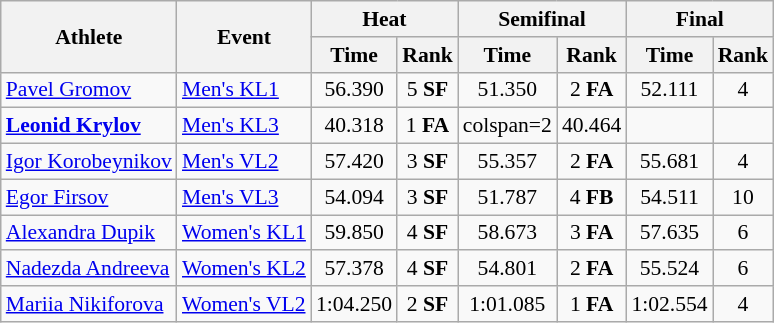<table class="wikitable" style="text-align:center; font-size:90%">
<tr>
<th rowspan=2>Athlete</th>
<th rowspan=2>Event</th>
<th colspan=2>Heat</th>
<th colspan=2>Semifinal</th>
<th colspan=2>Final</th>
</tr>
<tr>
<th>Time</th>
<th>Rank</th>
<th>Time</th>
<th>Rank</th>
<th>Time</th>
<th>Rank</th>
</tr>
<tr>
<td align=left><a href='#'>Pavel Gromov</a></td>
<td align=left><a href='#'>Men's KL1</a></td>
<td>56.390</td>
<td>5 <strong>SF</strong></td>
<td>51.350</td>
<td>2 <strong>FA</strong></td>
<td>52.111</td>
<td>4</td>
</tr>
<tr>
<td align=left><strong><a href='#'>Leonid Krylov</a></strong></td>
<td align=left><a href='#'>Men's KL3</a></td>
<td>40.318</td>
<td>1 <strong>FA</strong></td>
<td>colspan=2 </td>
<td>40.464</td>
<td></td>
</tr>
<tr>
<td align=left><a href='#'>Igor Korobeynikov</a></td>
<td align=left><a href='#'>Men's VL2</a></td>
<td>57.420</td>
<td>3 <strong>SF</strong></td>
<td>55.357</td>
<td>2 <strong>FA</strong></td>
<td>55.681</td>
<td>4</td>
</tr>
<tr>
<td align=left><a href='#'>Egor Firsov</a></td>
<td align=left><a href='#'>Men's VL3</a></td>
<td>54.094</td>
<td>3 <strong>SF</strong></td>
<td>51.787</td>
<td>4 <strong>FB</strong></td>
<td>54.511</td>
<td>10</td>
</tr>
<tr>
<td align=left><a href='#'>Alexandra Dupik</a></td>
<td align=left><a href='#'>Women's KL1</a></td>
<td>59.850</td>
<td>4 <strong>SF</strong></td>
<td>58.673</td>
<td>3 <strong>FA</strong></td>
<td>57.635</td>
<td>6</td>
</tr>
<tr>
<td align=left><a href='#'>Nadezda Andreeva</a></td>
<td align=left><a href='#'>Women's KL2</a></td>
<td>57.378</td>
<td>4 <strong>SF</strong></td>
<td>54.801</td>
<td>2 <strong>FA</strong></td>
<td>55.524</td>
<td>6</td>
</tr>
<tr>
<td align=left><a href='#'>Mariia Nikiforova</a></td>
<td align=left><a href='#'>Women's VL2</a></td>
<td>1:04.250</td>
<td>2 <strong>SF</strong></td>
<td>1:01.085</td>
<td>1 <strong>FA</strong></td>
<td>1:02.554</td>
<td>4</td>
</tr>
</table>
